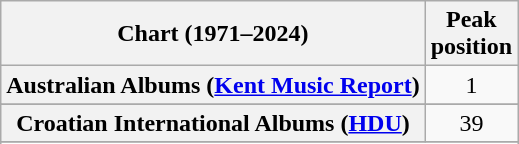<table class="wikitable sortable plainrowheaders" style="text-align:center">
<tr>
<th scope="col">Chart (1971–2024)</th>
<th scope="col">Peak<br>position</th>
</tr>
<tr>
<th scope="row">Australian Albums (<a href='#'>Kent Music Report</a>)</th>
<td>1</td>
</tr>
<tr>
</tr>
<tr>
<th scope="row">Croatian International Albums (<a href='#'>HDU</a>)</th>
<td>39</td>
</tr>
<tr>
</tr>
<tr>
</tr>
<tr>
</tr>
<tr>
</tr>
<tr>
</tr>
<tr>
</tr>
<tr>
</tr>
</table>
